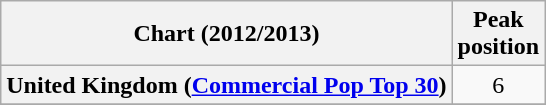<table class="wikitable plainrowheaders" style="text-align:center">
<tr>
<th scope="col">Chart (2012/2013)</th>
<th scope="col">Peak<br>position</th>
</tr>
<tr>
<th scope="row">United Kingdom (<a href='#'>Commercial Pop Top 30</a>)</th>
<td>6</td>
</tr>
<tr>
</tr>
</table>
